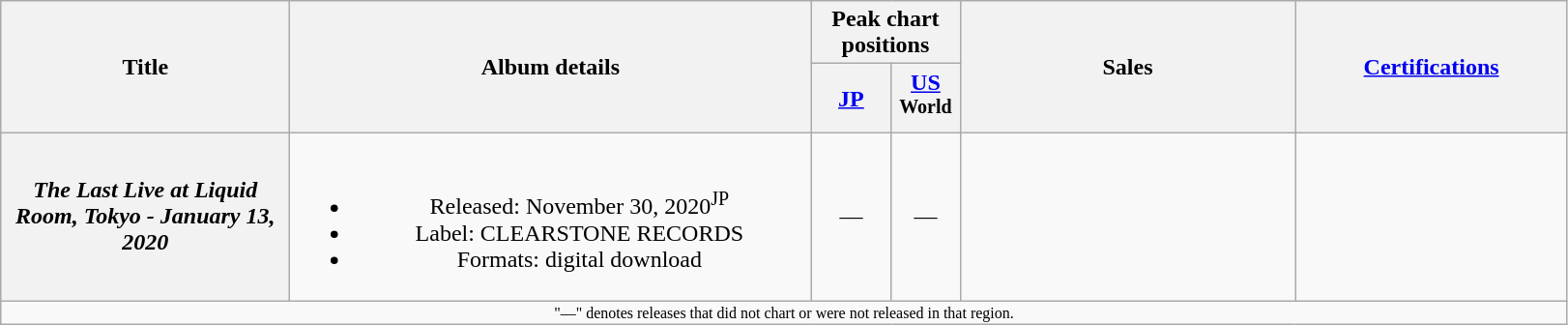<table class="wikitable plainrowheaders" style="text-align:center;">
<tr>
<th rowspan="2" style="width:12em;">Title</th>
<th rowspan="2" style="width:22em;">Album details</th>
<th colspan="2">Peak chart positions</th>
<th rowspan="2" style="width:14em;">Sales</th>
<th rowspan="2" style="width:180px;"><a href='#'>Certifications</a></th>
</tr>
<tr>
<th scope="col" style="width:3em;"><a href='#'>JP</a><br></th>
<th style="width:2.5em;"><a href='#'>US</a><br><sup>World</sup></th>
</tr>
<tr>
<th scope="row"><em>The Last Live at Liquid Room, Tokyo - January 13, 2020</em></th>
<td><br><ul><li>Released: November 30, 2020<sup>JP</sup></li><li>Label: CLEARSTONE RECORDS</li><li>Formats: digital download</li></ul></td>
<td>—</td>
<td>—</td>
<td></td>
<td></td>
</tr>
<tr>
<td colspan="6" style="font-size:8pt;">"—" denotes releases that did not chart or were not released in that region.</td>
</tr>
</table>
